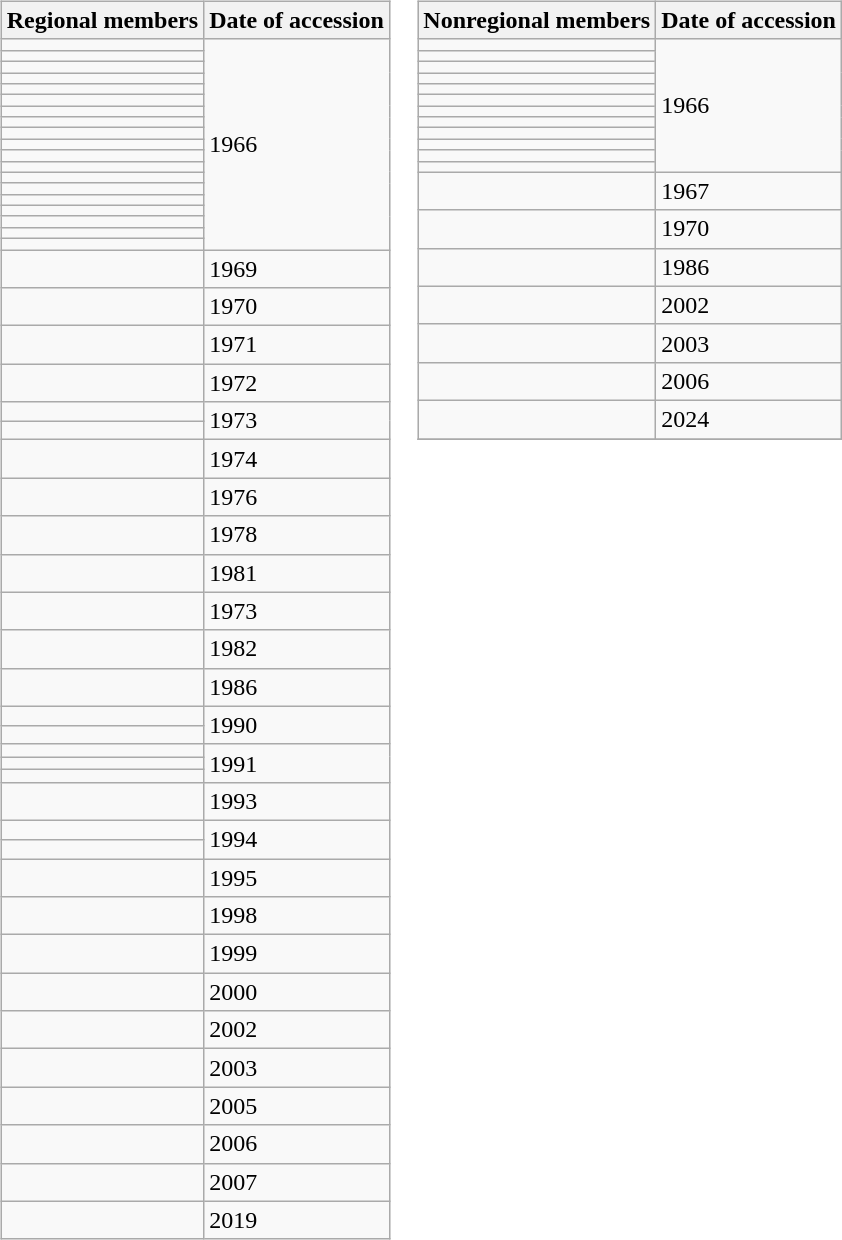<table style="border-collapse: collapse; background: transparent;">
<tr>
<td style="vertical-align: top;"><br><table class="wikitable sortable">
<tr>
<th>Regional members</th>
<th>Date of accession</th>
</tr>
<tr>
<td></td>
<td rowspan="19">1966</td>
</tr>
<tr>
<td></td>
</tr>
<tr>
<td></td>
</tr>
<tr>
<td></td>
</tr>
<tr>
<td></td>
</tr>
<tr>
<td></td>
</tr>
<tr>
<td></td>
</tr>
<tr>
<td></td>
</tr>
<tr>
<td></td>
</tr>
<tr>
<td></td>
</tr>
<tr>
<td></td>
</tr>
<tr>
<td></td>
</tr>
<tr>
<td></td>
</tr>
<tr>
<td></td>
</tr>
<tr>
<td></td>
</tr>
<tr>
<td></td>
</tr>
<tr>
<td></td>
</tr>
<tr>
<td></td>
</tr>
<tr>
<td></td>
</tr>
<tr>
<td></td>
<td>1969</td>
</tr>
<tr>
<td></td>
<td>1970</td>
</tr>
<tr>
<td></td>
<td>1971</td>
</tr>
<tr>
<td></td>
<td>1972</td>
</tr>
<tr>
<td></td>
<td rowspan="2">1973</td>
</tr>
<tr>
<td></td>
</tr>
<tr>
<td></td>
<td>1974</td>
</tr>
<tr>
<td></td>
<td>1976</td>
</tr>
<tr>
<td></td>
<td>1978</td>
</tr>
<tr>
<td></td>
<td>1981</td>
</tr>
<tr>
<td></td>
<td>1973</td>
</tr>
<tr>
<td></td>
<td>1982</td>
</tr>
<tr>
<td></td>
<td>1986</td>
</tr>
<tr>
<td></td>
<td rowspan="2">1990</td>
</tr>
<tr>
<td></td>
</tr>
<tr>
<td></td>
<td rowspan="3">1991</td>
</tr>
<tr>
<td></td>
</tr>
<tr>
<td></td>
</tr>
<tr>
<td></td>
<td>1993</td>
</tr>
<tr>
<td></td>
<td rowspan="2">1994</td>
</tr>
<tr>
<td></td>
</tr>
<tr>
<td></td>
<td>1995</td>
</tr>
<tr>
<td></td>
<td>1998</td>
</tr>
<tr>
<td></td>
<td>1999</td>
</tr>
<tr>
<td></td>
<td>2000</td>
</tr>
<tr>
<td></td>
<td>2002</td>
</tr>
<tr>
<td></td>
<td>2003</td>
</tr>
<tr>
<td></td>
<td>2005</td>
</tr>
<tr>
<td></td>
<td>2006</td>
</tr>
<tr>
<td></td>
<td>2007</td>
</tr>
<tr>
<td></td>
<td>2019</td>
</tr>
</table>
</td>
<td style="vertical-align: top;"><br><table class="wikitable sortable">
<tr>
<th>Nonregional members</th>
<th>Date of accession</th>
</tr>
<tr>
<td></td>
<td rowspan="12">1966</td>
</tr>
<tr>
<td></td>
</tr>
<tr>
<td></td>
</tr>
<tr>
<td></td>
</tr>
<tr>
<td></td>
</tr>
<tr>
<td></td>
</tr>
<tr>
<td></td>
</tr>
<tr>
<td></td>
</tr>
<tr>
<td></td>
</tr>
<tr>
<td></td>
</tr>
<tr>
<td></td>
</tr>
<tr>
<td></td>
</tr>
<tr>
<td></td>
<td>1967</td>
</tr>
<tr>
<td></td>
<td>1970</td>
</tr>
<tr>
<td></td>
<td>1986</td>
</tr>
<tr>
<td></td>
<td>2002</td>
</tr>
<tr>
<td></td>
<td>2003</td>
</tr>
<tr>
<td></td>
<td>2006</td>
</tr>
<tr>
<td></td>
<td>2024</td>
</tr>
<tr>
</tr>
</table>
</td>
</tr>
</table>
